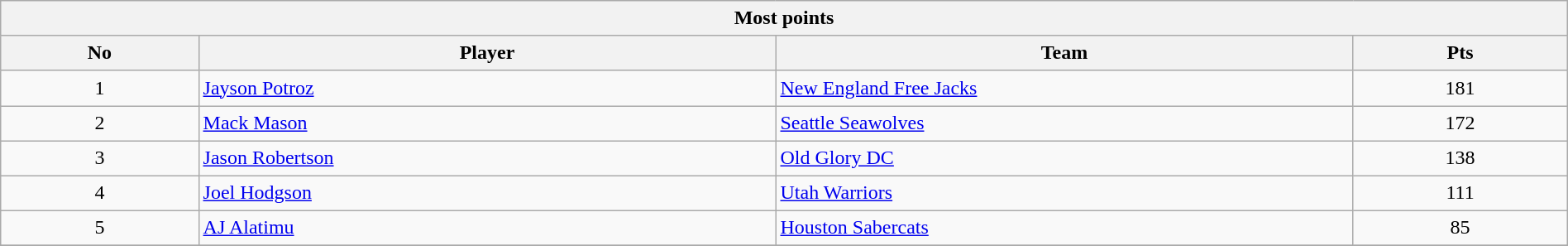<table class="wikitable collapsible sortable" style="text-align:left; line-height:130%; width:100%;">
<tr>
<th colspan="100%">Most points</th>
</tr>
<tr>
<th style="width:12%;">No</th>
<th style="width:35%;">Player</th>
<th style="width:35%;">Team</th>
<th style="width:13%;">Pts<br></th>
</tr>
<tr>
<td style="text-align:center;">1</td>
<td> <a href='#'>Jayson Potroz</a></td>
<td><a href='#'>New England Free Jacks</a></td>
<td style="text-align:center;">181</td>
</tr>
<tr>
<td style="text-align:center;">2</td>
<td><a href='#'>Mack Mason</a></td>
<td><a href='#'>Seattle Seawolves</a></td>
<td style="text-align:center;">172</td>
</tr>
<tr>
<td style="text-align:center;">3</td>
<td> <a href='#'>Jason Robertson</a></td>
<td><a href='#'>Old Glory DC</a></td>
<td style="text-align:center;">138</td>
</tr>
<tr>
<td style="text-align:center;">4</td>
<td> <a href='#'>Joel Hodgson</a></td>
<td><a href='#'>Utah Warriors</a></td>
<td style="text-align:center;">111</td>
</tr>
<tr>
<td style="text-align:center;">5</td>
<td> <a href='#'>AJ Alatimu</a></td>
<td><a href='#'>Houston Sabercats</a></td>
<td style="text-align:center;">85</td>
</tr>
<tr>
</tr>
</table>
